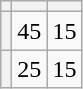<table class="wikitable">
<tr>
<th></th>
<th></th>
<th></th>
</tr>
<tr>
<th></th>
<td>45</td>
<td>15</td>
</tr>
<tr>
<th></th>
<td>25</td>
<td>15</td>
</tr>
</table>
